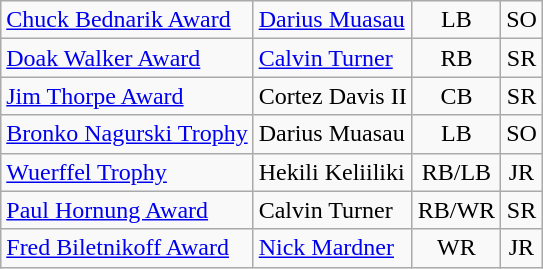<table class="wikitable">
<tr>
<td><a href='#'>Chuck Bednarik Award</a></td>
<td><a href='#'>Darius Muasau</a></td>
<td align=center>LB</td>
<td align=center>SO</td>
</tr>
<tr>
<td><a href='#'>Doak Walker Award</a></td>
<td><a href='#'>Calvin Turner</a></td>
<td align=center>RB</td>
<td align=center>SR</td>
</tr>
<tr>
<td><a href='#'>Jim Thorpe Award</a></td>
<td>Cortez Davis II</td>
<td align=center>CB</td>
<td align=center>SR</td>
</tr>
<tr>
<td><a href='#'>Bronko Nagurski Trophy</a></td>
<td>Darius Muasau</td>
<td align=center>LB</td>
<td align=center>SO</td>
</tr>
<tr>
<td><a href='#'>Wuerffel Trophy</a></td>
<td>Hekili Keliiliki</td>
<td align=center>RB/LB</td>
<td align=center>JR</td>
</tr>
<tr>
<td><a href='#'>Paul Hornung Award</a></td>
<td>Calvin Turner</td>
<td align=center>RB/WR</td>
<td align=center>SR</td>
</tr>
<tr>
<td><a href='#'>Fred Biletnikoff Award</a></td>
<td><a href='#'>Nick Mardner</a></td>
<td align=center>WR</td>
<td align=center>JR</td>
</tr>
</table>
